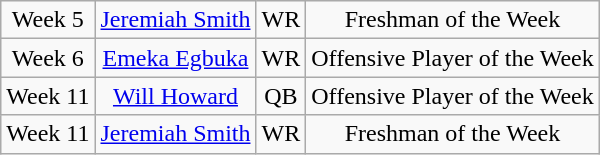<table class="wikitable sortable sortable" style="text-align: center">
<tr>
<td>Week 5</td>
<td><a href='#'>Jeremiah Smith</a></td>
<td>WR</td>
<td>Freshman of the Week</td>
</tr>
<tr>
<td>Week 6</td>
<td><a href='#'>Emeka Egbuka</a></td>
<td>WR</td>
<td>Offensive Player of the Week</td>
</tr>
<tr>
<td>Week 11</td>
<td><a href='#'>Will Howard</a></td>
<td>QB</td>
<td>Offensive Player of the Week</td>
</tr>
<tr>
<td>Week 11</td>
<td><a href='#'>Jeremiah Smith</a></td>
<td>WR</td>
<td>Freshman of the Week</td>
</tr>
</table>
